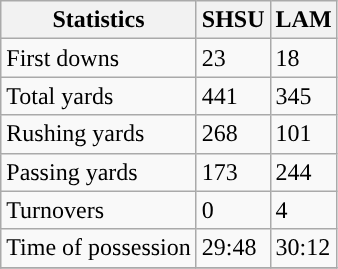<table class="wikitable">
<tr>
<th>Statistics</th>
<th>SHSU</th>
<th>LAM</th>
</tr>
<tr>
<td>First downs</td>
<td>23</td>
<td>18</td>
</tr>
<tr>
<td>Total yards</td>
<td>441</td>
<td>345</td>
</tr>
<tr>
<td>Rushing yards</td>
<td>268</td>
<td>101</td>
</tr>
<tr>
<td>Passing yards</td>
<td>173</td>
<td>244</td>
</tr>
<tr>
<td>Turnovers</td>
<td>0</td>
<td>4</td>
</tr>
<tr>
<td>Time of possession</td>
<td>29:48</td>
<td>30:12</td>
</tr>
<tr>
</tr>
</table>
